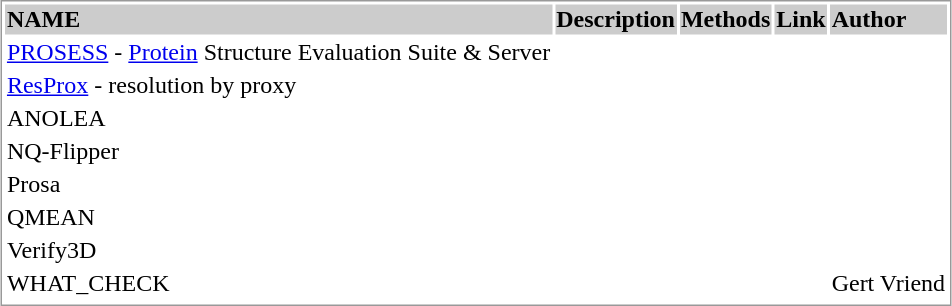<table border="0" align="center" style="border: 1px solid #999; background-color:#FFFFFF">
<tr align="left" bgcolor="#CCCCCC">
<th>NAME</th>
<th>Description</th>
<th>Methods</th>
<th>Link</th>
<th>Author</th>
</tr>
<tr>
<td><a href='#'>PROSESS</a> - <a href='#'>Protein</a> Structure Evaluation Suite & Server</td>
<td></td>
<td></td>
<td></td>
<td></td>
</tr>
<tr>
<td><a href='#'>ResProx</a> - resolution by proxy</td>
<td></td>
<td></td>
<td></td>
<td></td>
</tr>
<tr>
<td>ANOLEA</td>
<td></td>
<td></td>
<td></td>
<td></td>
</tr>
<tr>
<td>NQ-Flipper</td>
<td></td>
<td></td>
<td></td>
<td></td>
</tr>
<tr>
<td>Prosa</td>
<td></td>
<td></td>
<td></td>
<td></td>
</tr>
<tr>
<td>QMEAN</td>
<td></td>
<td></td>
<td></td>
<td></td>
</tr>
<tr>
<td>Verify3D</td>
<td></td>
<td></td>
<td></td>
<td></td>
</tr>
<tr>
<td>WHAT_CHECK</td>
<td></td>
<td></td>
<td></td>
<td>Gert Vriend</td>
</tr>
<tr>
</tr>
</table>
